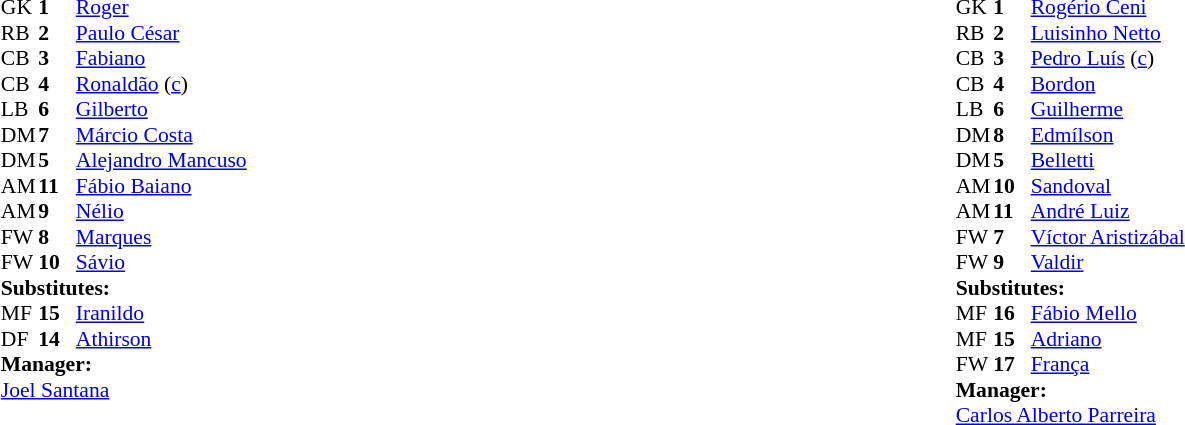<table width="100%">
<tr>
<td valign="top" width="50%"><br><table style="font-size: 90%" cellspacing="0" cellpadding="0" align=center>
<tr>
<td colspan="4"><strong> </strong></td>
</tr>
<tr>
<th width=25></th>
<th width=25></th>
</tr>
<tr>
<td>GK</td>
<td><strong>1</strong></td>
<td> <a href='#'>Roger</a></td>
</tr>
<tr>
<td>RB</td>
<td><strong>2</strong></td>
<td> <a href='#'>Paulo César</a></td>
</tr>
<tr>
<td>CB</td>
<td><strong>3</strong></td>
<td> <a href='#'>Fabiano</a></td>
</tr>
<tr>
<td>CB</td>
<td><strong>4</strong></td>
<td> <a href='#'>Ronaldão</a> (<a href='#'>c</a>)</td>
</tr>
<tr>
<td>LB</td>
<td><strong>6</strong></td>
<td> <a href='#'>Gilberto</a></td>
</tr>
<tr>
<td>DM</td>
<td><strong>7</strong></td>
<td> <a href='#'>Márcio Costa</a></td>
</tr>
<tr>
<td>DM</td>
<td><strong>5</strong></td>
<td> <a href='#'>Alejandro Mancuso</a></td>
</tr>
<tr>
<td>AM</td>
<td><strong>11</strong></td>
<td> <a href='#'>Fábio Baiano</a></td>
<td></td>
<td></td>
</tr>
<tr>
<td>AM</td>
<td><strong>9</strong></td>
<td> <a href='#'>Nélio</a></td>
<td></td>
<td></td>
</tr>
<tr>
<td>FW</td>
<td><strong>8</strong></td>
<td> <a href='#'>Marques</a></td>
</tr>
<tr>
<td>FW</td>
<td><strong>10</strong></td>
<td> <a href='#'>Sávio</a></td>
</tr>
<tr>
<td colspan=3><strong>Substitutes:</strong></td>
</tr>
<tr>
<td>MF</td>
<td><strong>15</strong></td>
<td> <a href='#'>Iranildo</a></td>
<td></td>
<td></td>
</tr>
<tr>
<td>DF</td>
<td><strong>14</strong></td>
<td> <a href='#'>Athirson</a></td>
<td></td>
<td></td>
</tr>
<tr>
<td colspan=3><strong>Manager:</strong></td>
</tr>
<tr>
<td colspan=4> <a href='#'>Joel Santana</a></td>
</tr>
</table>
</td>
<td><br><table style="font-size: 90%" cellspacing="0" cellpadding="0" align=center>
<tr>
<td colspan="4"><strong> </strong></td>
</tr>
<tr>
<th width=25></th>
<th width=25></th>
</tr>
<tr>
<td>GK</td>
<td><strong>1</strong></td>
<td> <a href='#'>Rogério Ceni</a></td>
</tr>
<tr>
<td>RB</td>
<td><strong>2</strong></td>
<td> <a href='#'>Luisinho Netto</a></td>
</tr>
<tr>
<td>CB</td>
<td><strong>3</strong></td>
<td> <a href='#'>Pedro Luís</a> (<a href='#'>c</a>)</td>
<td></td>
</tr>
<tr>
<td>CB</td>
<td><strong>4</strong></td>
<td> <a href='#'>Bordon</a></td>
</tr>
<tr>
<td>LB</td>
<td><strong>6</strong></td>
<td> <a href='#'>Guilherme</a></td>
<td></td>
</tr>
<tr>
<td>DM</td>
<td><strong>8</strong></td>
<td> <a href='#'>Edmílson</a></td>
<td></td>
</tr>
<tr>
<td>DM</td>
<td><strong>5</strong></td>
<td> <a href='#'>Belletti</a></td>
<td></td>
<td></td>
</tr>
<tr>
<td>AM</td>
<td><strong>10</strong></td>
<td> <a href='#'>Sandoval</a></td>
<td></td>
<td></td>
</tr>
<tr>
<td>AM</td>
<td><strong>11</strong></td>
<td> <a href='#'>André Luiz</a></td>
</tr>
<tr>
<td>FW</td>
<td><strong>7</strong></td>
<td> <a href='#'>Víctor Aristizábal</a></td>
</tr>
<tr>
<td>FW</td>
<td><strong>9</strong></td>
<td> <a href='#'>Valdir</a></td>
<td></td>
<td></td>
</tr>
<tr>
<td colspan=3><strong>Substitutes:</strong></td>
</tr>
<tr>
<td>MF</td>
<td><strong>16</strong></td>
<td> <a href='#'>Fábio Mello</a></td>
<td></td>
<td></td>
</tr>
<tr>
<td>MF</td>
<td><strong>15</strong></td>
<td> <a href='#'>Adriano</a></td>
<td></td>
<td></td>
</tr>
<tr>
<td>FW</td>
<td><strong>17</strong></td>
<td> <a href='#'>França</a></td>
<td></td>
<td></td>
</tr>
<tr>
<td colspan=3><strong>Manager:</strong></td>
</tr>
<tr>
<td colspan=4> <a href='#'>Carlos Alberto Parreira</a></td>
</tr>
</table>
</td>
</tr>
</table>
